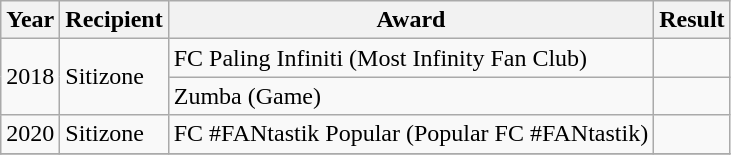<table class="wikitable">
<tr>
<th>Year</th>
<th>Recipient</th>
<th>Award</th>
<th>Result</th>
</tr>
<tr>
<td rowspan="2">2018</td>
<td rowspan="2">Sitizone</td>
<td>FC Paling Infiniti (Most Infinity Fan Club)</td>
<td></td>
</tr>
<tr>
<td>Zumba (Game)</td>
<td></td>
</tr>
<tr>
<td rowspan="1">2020</td>
<td rowspan="1">Sitizone</td>
<td>FC #FANtastik Popular (Popular FC #FANtastik)</td>
<td></td>
</tr>
<tr>
</tr>
</table>
